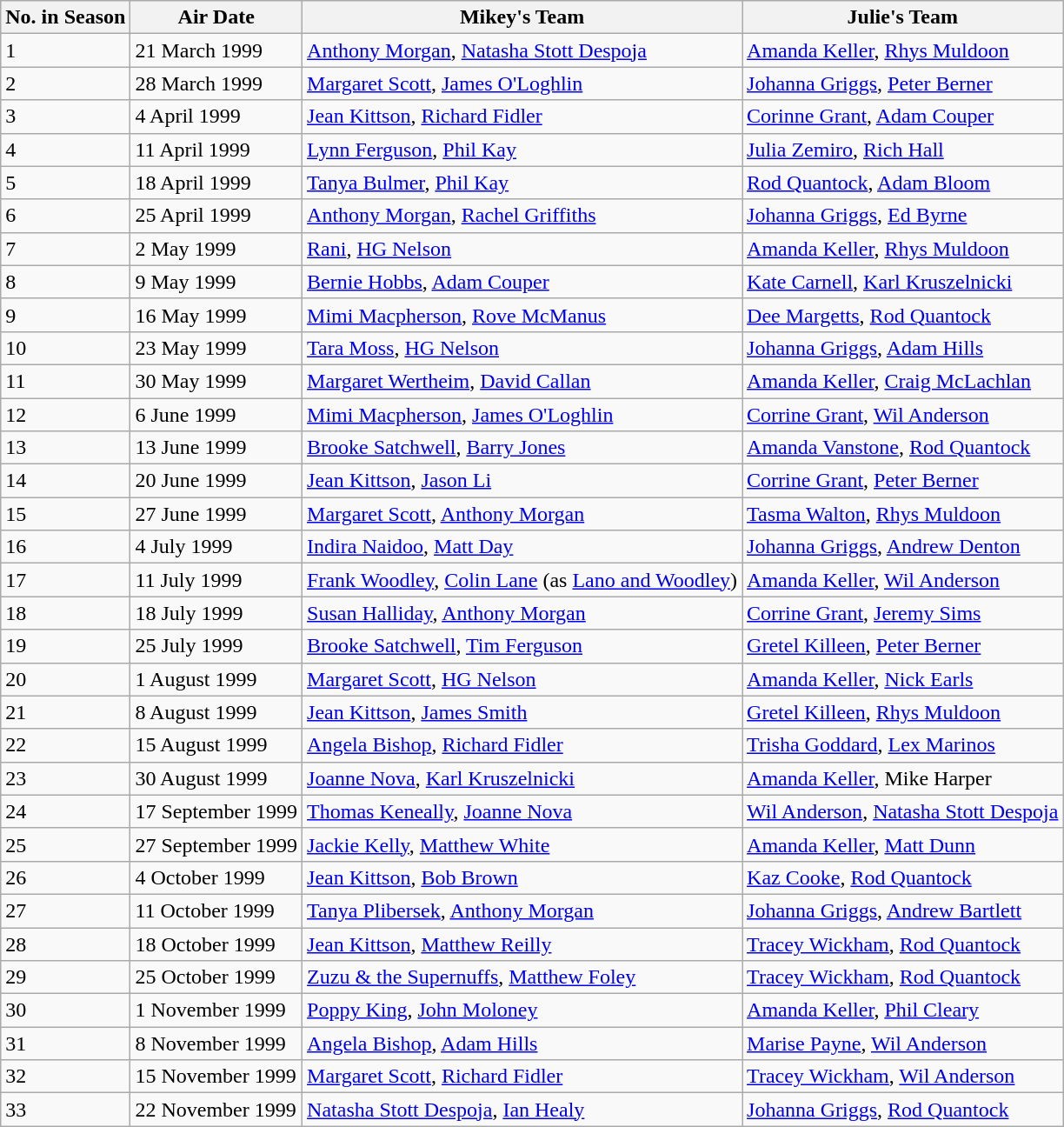<table class="wikitable">
<tr>
<th>No. in Season</th>
<th>Air Date</th>
<th>Mikey's Team</th>
<th>Julie's Team</th>
</tr>
<tr>
<td>1</td>
<td>21 March 1999</td>
<td><a href='#'>Anthony Morgan</a>, <a href='#'>Natasha Stott Despoja</a></td>
<td><a href='#'>Amanda Keller</a>, <a href='#'>Rhys Muldoon</a></td>
</tr>
<tr>
<td>2</td>
<td>28 March 1999</td>
<td><a href='#'>Margaret Scott</a>, <a href='#'>James O'Loghlin</a></td>
<td><a href='#'>Johanna Griggs</a>, <a href='#'>Peter Berner</a></td>
</tr>
<tr>
<td>3</td>
<td>4 April 1999</td>
<td><a href='#'>Jean Kittson</a>, <a href='#'>Richard Fidler</a></td>
<td><a href='#'>Corinne Grant</a>, <a href='#'>Adam Couper</a></td>
</tr>
<tr>
<td>4</td>
<td>11 April 1999</td>
<td><a href='#'>Lynn Ferguson</a>, <a href='#'>Phil Kay</a></td>
<td><a href='#'>Julia Zemiro</a>, <a href='#'>Rich Hall</a></td>
</tr>
<tr>
<td>5</td>
<td>18 April 1999</td>
<td><a href='#'>Tanya Bulmer</a>, <a href='#'>Phil Kay</a></td>
<td><a href='#'>Rod Quantock</a>, <a href='#'>Adam Bloom</a></td>
</tr>
<tr>
<td>6</td>
<td>25 April 1999</td>
<td><a href='#'>Anthony Morgan</a>, <a href='#'>Rachel Griffiths</a></td>
<td><a href='#'>Johanna Griggs</a>, <a href='#'>Ed Byrne</a></td>
</tr>
<tr>
<td>7</td>
<td>2 May 1999</td>
<td><a href='#'>Rani</a>, <a href='#'>HG Nelson</a></td>
<td><a href='#'>Amanda Keller</a>, <a href='#'>Rhys Muldoon</a></td>
</tr>
<tr>
<td>8</td>
<td>9 May 1999</td>
<td><a href='#'>Bernie Hobbs</a>, <a href='#'>Adam Couper</a></td>
<td><a href='#'>Kate Carnell</a>, <a href='#'>Karl Kruszelnicki</a></td>
</tr>
<tr>
<td>9</td>
<td>16 May 1999</td>
<td><a href='#'>Mimi Macpherson</a>, <a href='#'>Rove McManus</a></td>
<td><a href='#'>Dee Margetts</a>, <a href='#'>Rod Quantock</a></td>
</tr>
<tr>
<td>10</td>
<td>23 May 1999</td>
<td><a href='#'>Tara Moss</a>, <a href='#'>HG Nelson</a></td>
<td><a href='#'>Johanna Griggs</a>, <a href='#'>Adam Hills</a></td>
</tr>
<tr>
<td>11</td>
<td>30 May 1999</td>
<td><a href='#'>Margaret Wertheim</a>, <a href='#'>David Callan</a></td>
<td><a href='#'>Amanda Keller</a>, <a href='#'>Craig McLachlan</a></td>
</tr>
<tr>
<td>12</td>
<td>6 June 1999</td>
<td><a href='#'>Mimi Macpherson</a>, <a href='#'>James O'Loghlin</a></td>
<td><a href='#'>Corrine Grant</a>, <a href='#'>Wil Anderson</a></td>
</tr>
<tr>
<td>13</td>
<td>13 June 1999</td>
<td><a href='#'>Brooke Satchwell</a>, <a href='#'>Barry Jones</a></td>
<td><a href='#'>Amanda Vanstone</a>, <a href='#'>Rod Quantock</a></td>
</tr>
<tr>
<td>14</td>
<td>20 June 1999</td>
<td><a href='#'>Jean Kittson</a>, <a href='#'>Jason Li</a></td>
<td><a href='#'>Corrine Grant</a>, <a href='#'>Peter Berner</a></td>
</tr>
<tr>
<td>15</td>
<td>27 June 1999</td>
<td><a href='#'>Margaret Scott</a>, <a href='#'>Anthony Morgan</a></td>
<td><a href='#'>Tasma Walton</a>, <a href='#'>Rhys Muldoon</a></td>
</tr>
<tr>
<td>16</td>
<td>4 July 1999</td>
<td><a href='#'>Indira Naidoo</a>, <a href='#'>Matt Day</a></td>
<td><a href='#'>Johanna Griggs</a>, <a href='#'>Andrew Denton</a></td>
</tr>
<tr>
<td>17</td>
<td>11 July 1999</td>
<td><a href='#'>Frank Woodley</a>, <a href='#'>Colin Lane</a> (as <a href='#'>Lano and Woodley</a>)</td>
<td><a href='#'>Amanda Keller</a>, <a href='#'>Wil Anderson</a></td>
</tr>
<tr>
<td>18</td>
<td>18 July 1999</td>
<td><a href='#'>Susan Halliday</a>, <a href='#'>Anthony Morgan</a></td>
<td><a href='#'>Corrine Grant</a>, <a href='#'>Jeremy Sims</a></td>
</tr>
<tr>
<td>19</td>
<td>25 July 1999</td>
<td><a href='#'>Brooke Satchwell</a>, <a href='#'>Tim Ferguson</a></td>
<td><a href='#'>Gretel Killeen</a>, <a href='#'>Peter Berner</a></td>
</tr>
<tr>
<td>20</td>
<td>1 August 1999</td>
<td><a href='#'>Margaret Scott</a>, <a href='#'>HG Nelson</a></td>
<td><a href='#'>Amanda Keller</a>, <a href='#'>Nick Earls</a></td>
</tr>
<tr>
<td>21</td>
<td>8 August 1999</td>
<td><a href='#'>Jean Kittson</a>, <a href='#'>James Smith</a></td>
<td><a href='#'>Gretel Killeen</a>, <a href='#'>Rhys Muldoon</a></td>
</tr>
<tr>
<td>22</td>
<td>15 August 1999</td>
<td><a href='#'>Angela Bishop</a>, <a href='#'>Richard Fidler</a></td>
<td><a href='#'>Trisha Goddard</a>, <a href='#'>Lex Marinos</a></td>
</tr>
<tr>
<td>23</td>
<td>30 August 1999</td>
<td><a href='#'>Joanne Nova</a>, <a href='#'>Karl Kruszelnicki</a></td>
<td><a href='#'>Amanda Keller</a>, Mike Harper</td>
</tr>
<tr>
<td>24</td>
<td>17 September 1999</td>
<td><a href='#'>Thomas Keneally</a>, <a href='#'>Joanne Nova</a></td>
<td><a href='#'>Wil Anderson</a>, <a href='#'>Natasha Stott Despoja</a></td>
</tr>
<tr>
<td>25</td>
<td>27 September 1999</td>
<td><a href='#'>Jackie Kelly</a>, <a href='#'>Matthew White</a></td>
<td><a href='#'>Amanda Keller</a>, <a href='#'>Matt Dunn</a></td>
</tr>
<tr>
<td>26</td>
<td>4 October 1999</td>
<td><a href='#'>Jean Kittson</a>, <a href='#'>Bob Brown</a></td>
<td><a href='#'>Kaz Cooke</a>, <a href='#'>Rod Quantock</a></td>
</tr>
<tr>
<td>27</td>
<td>11 October 1999</td>
<td><a href='#'>Tanya Plibersek</a>, <a href='#'>Anthony Morgan</a></td>
<td><a href='#'>Johanna Griggs</a>, <a href='#'>Andrew Bartlett</a></td>
</tr>
<tr>
<td>28</td>
<td>18 October 1999</td>
<td><a href='#'>Jean Kittson</a>, <a href='#'>Matthew Reilly</a></td>
<td><a href='#'>Tracey Wickham</a>, <a href='#'>Rod Quantock</a></td>
</tr>
<tr>
<td>29</td>
<td>25 October 1999</td>
<td><a href='#'>Zuzu & the Supernuffs</a>, <a href='#'>Matthew Foley</a></td>
<td><a href='#'>Tracey Wickham</a>, <a href='#'>Rod Quantock</a></td>
</tr>
<tr>
<td>30</td>
<td>1 November 1999</td>
<td><a href='#'>Poppy King</a>, <a href='#'>John Moloney</a></td>
<td><a href='#'>Amanda Keller</a>, <a href='#'>Phil Cleary</a></td>
</tr>
<tr>
<td>31</td>
<td>8 November 1999</td>
<td><a href='#'>Angela Bishop</a>, <a href='#'>Adam Hills</a></td>
<td><a href='#'>Marise Payne</a>, <a href='#'>Wil Anderson</a></td>
</tr>
<tr>
<td>32</td>
<td>15 November 1999</td>
<td><a href='#'>Margaret Scott</a>, <a href='#'>Richard Fidler</a></td>
<td><a href='#'>Tracey Wickham</a>, <a href='#'>Wil Anderson</a></td>
</tr>
<tr>
<td>33</td>
<td>22 November 1999</td>
<td><a href='#'>Natasha Stott Despoja</a>, <a href='#'>Ian Healy</a></td>
<td><a href='#'>Johanna Griggs</a>, <a href='#'>Rod Quantock</a></td>
</tr>
</table>
